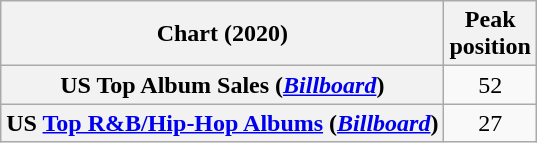<table class="wikitable sortable plainrowheaders" style="text-align:center">
<tr>
<th scope="col">Chart (2020)</th>
<th scope="col">Peak<br>position</th>
</tr>
<tr>
<th scope="row">US Top Album Sales (<em><a href='#'>Billboard</a></em>)</th>
<td>52</td>
</tr>
<tr>
<th scope="row">US <a href='#'>Top R&B/Hip-Hop Albums</a> (<em><a href='#'>Billboard</a></em>)</th>
<td>27</td>
</tr>
</table>
